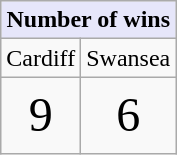<table class="wikitable">
<tr>
<td colspan="2" style="text-align: center; font-size: 100%; background:lavender;"><strong>Number of wins</strong></td>
</tr>
<tr>
<td style="text-align:center;">Cardiff</td>
<td style="text-align:center;">Swansea</td>
</tr>
<tr>
<td style="text-align:center;font-size: 200%;">9</td>
<td style="text-align:center;font-size: 200%;">6</td>
</tr>
</table>
